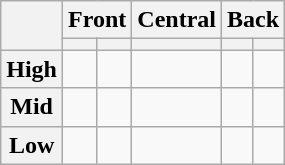<table class="wikitable" style="text-align:center;">
<tr>
<th rowspan=2></th>
<th colspan=2>Front</th>
<th>Central</th>
<th colspan=2>Back</th>
</tr>
<tr>
<th></th>
<th></th>
<th></th>
<th></th>
<th></th>
</tr>
<tr>
<th>High</th>
<td></td>
<td></td>
<td> </td>
<td></td>
<td></td>
</tr>
<tr>
<th>Mid</th>
<td> </td>
<td> </td>
<td> </td>
<td> </td>
<td> </td>
</tr>
<tr>
<th>Low</th>
<td> <br> </td>
<td></td>
<td> </td>
<td></td>
<td></td>
</tr>
</table>
